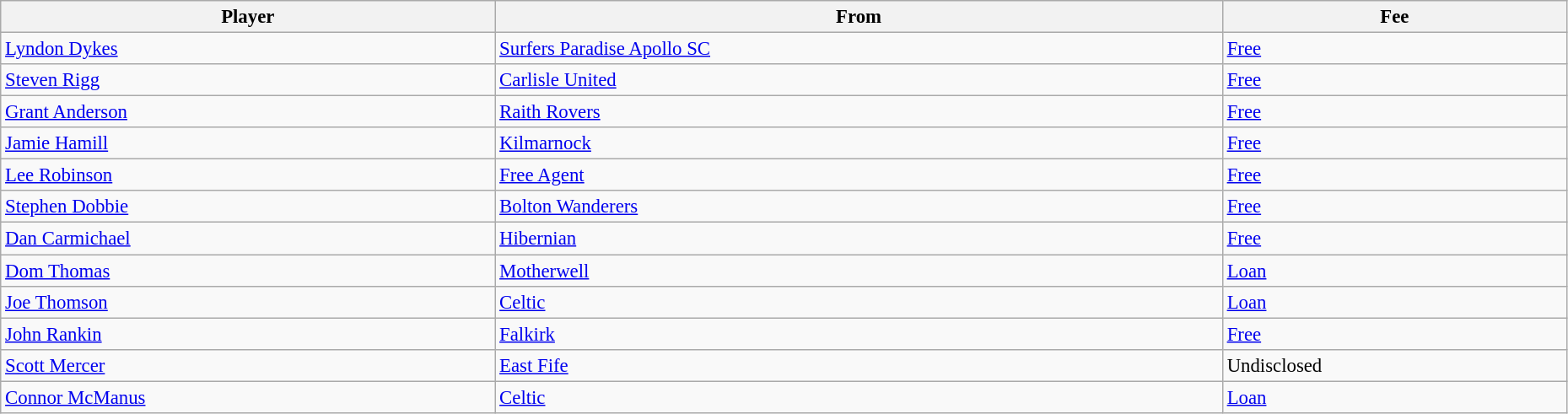<table class="wikitable" style="text-align:center; font-size:95%;width:98%; text-align:left">
<tr>
<th>Player</th>
<th>From</th>
<th>Fee</th>
</tr>
<tr>
<td> <a href='#'>Lyndon Dykes</a></td>
<td> <a href='#'>Surfers Paradise Apollo SC</a></td>
<td><a href='#'>Free</a></td>
</tr>
<tr>
<td> <a href='#'>Steven Rigg</a></td>
<td> <a href='#'>Carlisle United</a></td>
<td><a href='#'>Free</a></td>
</tr>
<tr>
<td> <a href='#'>Grant Anderson</a></td>
<td> <a href='#'>Raith Rovers</a></td>
<td><a href='#'>Free</a></td>
</tr>
<tr>
<td> <a href='#'>Jamie Hamill</a></td>
<td> <a href='#'>Kilmarnock</a></td>
<td><a href='#'>Free</a></td>
</tr>
<tr>
<td> <a href='#'>Lee Robinson</a></td>
<td><a href='#'>Free Agent</a></td>
<td><a href='#'>Free</a></td>
</tr>
<tr>
<td> <a href='#'>Stephen Dobbie</a></td>
<td> <a href='#'>Bolton Wanderers</a></td>
<td><a href='#'>Free</a></td>
</tr>
<tr>
<td> <a href='#'>Dan Carmichael</a></td>
<td> <a href='#'>Hibernian</a></td>
<td><a href='#'>Free</a></td>
</tr>
<tr>
<td> <a href='#'>Dom Thomas</a></td>
<td> <a href='#'>Motherwell</a></td>
<td><a href='#'>Loan</a></td>
</tr>
<tr>
<td> <a href='#'>Joe Thomson</a></td>
<td> <a href='#'>Celtic</a></td>
<td><a href='#'>Loan</a></td>
</tr>
<tr>
<td> <a href='#'>John Rankin</a></td>
<td> <a href='#'>Falkirk</a></td>
<td><a href='#'>Free</a></td>
</tr>
<tr>
<td> <a href='#'>Scott Mercer</a></td>
<td> <a href='#'>East Fife</a></td>
<td>Undisclosed</td>
</tr>
<tr>
<td> <a href='#'>Connor McManus</a></td>
<td> <a href='#'>Celtic</a></td>
<td><a href='#'>Loan</a></td>
</tr>
</table>
